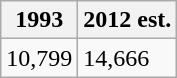<table class="wikitable" border="1">
<tr>
<th>1993</th>
<th>2012 est.</th>
</tr>
<tr>
<td>10,799</td>
<td>14,666</td>
</tr>
</table>
